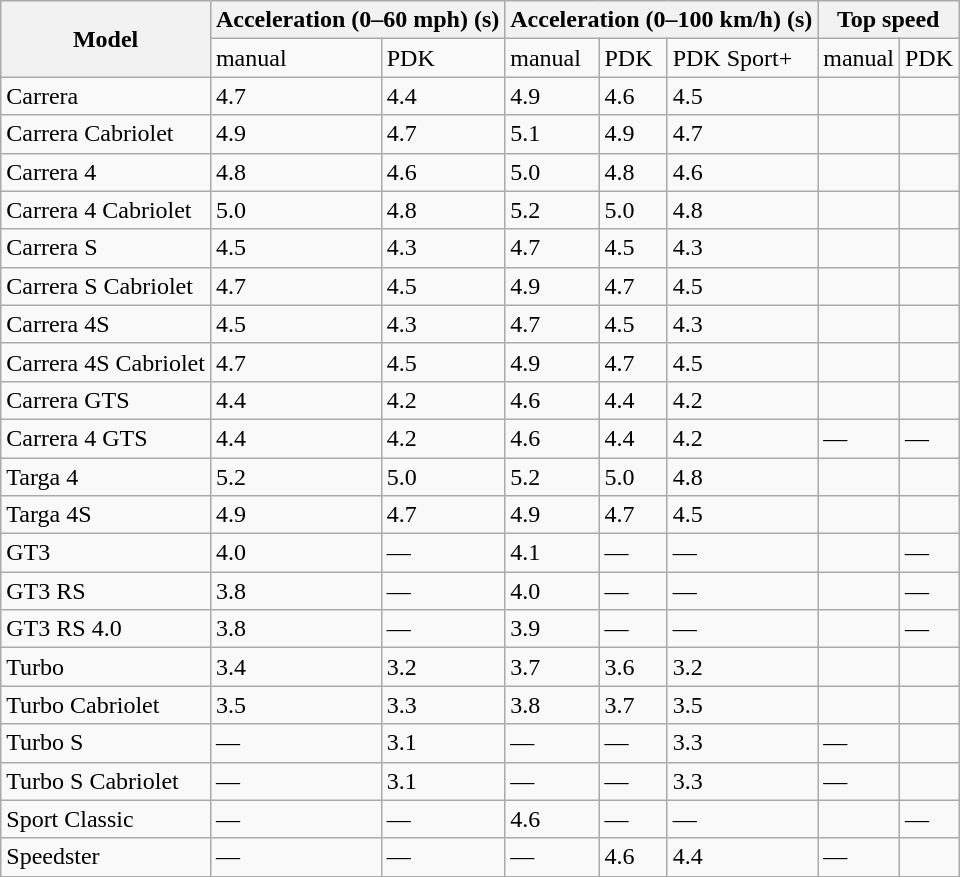<table class="wikitable">
<tr>
<th rowspan=2>Model</th>
<th colspan=2>Acceleration (0–60 mph) (s)</th>
<th colspan=3>Acceleration (0–100 km/h) (s)</th>
<th colspan=2>Top speed</th>
</tr>
<tr>
<td>manual</td>
<td>PDK</td>
<td>manual</td>
<td>PDK</td>
<td>PDK Sport+</td>
<td>manual</td>
<td>PDK</td>
</tr>
<tr>
<td>Carrera</td>
<td>4.7</td>
<td>4.4</td>
<td>4.9</td>
<td>4.6</td>
<td>4.5</td>
<td></td>
<td></td>
</tr>
<tr>
<td>Carrera Cabriolet</td>
<td>4.9</td>
<td>4.7</td>
<td>5.1</td>
<td>4.9</td>
<td>4.7</td>
<td></td>
<td></td>
</tr>
<tr>
<td>Carrera 4</td>
<td>4.8</td>
<td>4.6</td>
<td>5.0</td>
<td>4.8</td>
<td>4.6</td>
<td></td>
<td></td>
</tr>
<tr>
<td>Carrera 4 Cabriolet</td>
<td>5.0</td>
<td>4.8</td>
<td>5.2</td>
<td>5.0</td>
<td>4.8</td>
<td></td>
<td></td>
</tr>
<tr>
<td>Carrera S</td>
<td>4.5</td>
<td>4.3</td>
<td>4.7</td>
<td>4.5</td>
<td>4.3</td>
<td></td>
<td></td>
</tr>
<tr>
<td>Carrera S Cabriolet</td>
<td>4.7</td>
<td>4.5</td>
<td>4.9</td>
<td>4.7</td>
<td>4.5</td>
<td></td>
<td></td>
</tr>
<tr>
<td>Carrera 4S</td>
<td>4.5</td>
<td>4.3</td>
<td>4.7</td>
<td>4.5</td>
<td>4.3</td>
<td></td>
<td></td>
</tr>
<tr>
<td>Carrera 4S Cabriolet</td>
<td>4.7</td>
<td>4.5</td>
<td>4.9</td>
<td>4.7</td>
<td>4.5</td>
<td></td>
<td></td>
</tr>
<tr>
<td>Carrera GTS</td>
<td>4.4</td>
<td>4.2</td>
<td>4.6</td>
<td>4.4</td>
<td>4.2</td>
<td></td>
<td></td>
</tr>
<tr>
<td>Carrera 4 GTS</td>
<td>4.4</td>
<td>4.2</td>
<td>4.6</td>
<td>4.4</td>
<td>4.2</td>
<td>—</td>
<td>—</td>
</tr>
<tr>
<td>Targa 4</td>
<td>5.2</td>
<td>5.0</td>
<td>5.2</td>
<td>5.0</td>
<td>4.8</td>
<td></td>
<td></td>
</tr>
<tr>
<td>Targa 4S</td>
<td>4.9</td>
<td>4.7</td>
<td>4.9</td>
<td>4.7</td>
<td>4.5</td>
<td></td>
<td></td>
</tr>
<tr>
<td>GT3</td>
<td>4.0</td>
<td>—</td>
<td>4.1</td>
<td>—</td>
<td>—</td>
<td></td>
<td>—</td>
</tr>
<tr>
<td>GT3 RS</td>
<td>3.8</td>
<td>—</td>
<td>4.0</td>
<td>—</td>
<td>—</td>
<td></td>
<td>—</td>
</tr>
<tr>
<td>GT3 RS 4.0</td>
<td>3.8</td>
<td>—</td>
<td>3.9</td>
<td>—</td>
<td>—</td>
<td></td>
<td>—</td>
</tr>
<tr>
<td>Turbo</td>
<td>3.4</td>
<td>3.2</td>
<td>3.7</td>
<td>3.6</td>
<td>3.2</td>
<td></td>
<td></td>
</tr>
<tr>
<td>Turbo Cabriolet</td>
<td>3.5</td>
<td>3.3</td>
<td>3.8</td>
<td>3.7</td>
<td>3.5</td>
<td></td>
<td></td>
</tr>
<tr>
<td>Turbo S</td>
<td>—</td>
<td>3.1</td>
<td>—</td>
<td>—</td>
<td>3.3</td>
<td>—</td>
<td></td>
</tr>
<tr>
<td>Turbo S Cabriolet</td>
<td>—</td>
<td>3.1</td>
<td>—</td>
<td>—</td>
<td>3.3</td>
<td>—</td>
<td></td>
</tr>
<tr>
<td>Sport Classic</td>
<td>—</td>
<td>—</td>
<td>4.6</td>
<td>—</td>
<td>—</td>
<td></td>
<td>—</td>
</tr>
<tr>
<td>Speedster</td>
<td>—</td>
<td>—</td>
<td>—</td>
<td>4.6</td>
<td>4.4</td>
<td>—</td>
<td></td>
</tr>
</table>
